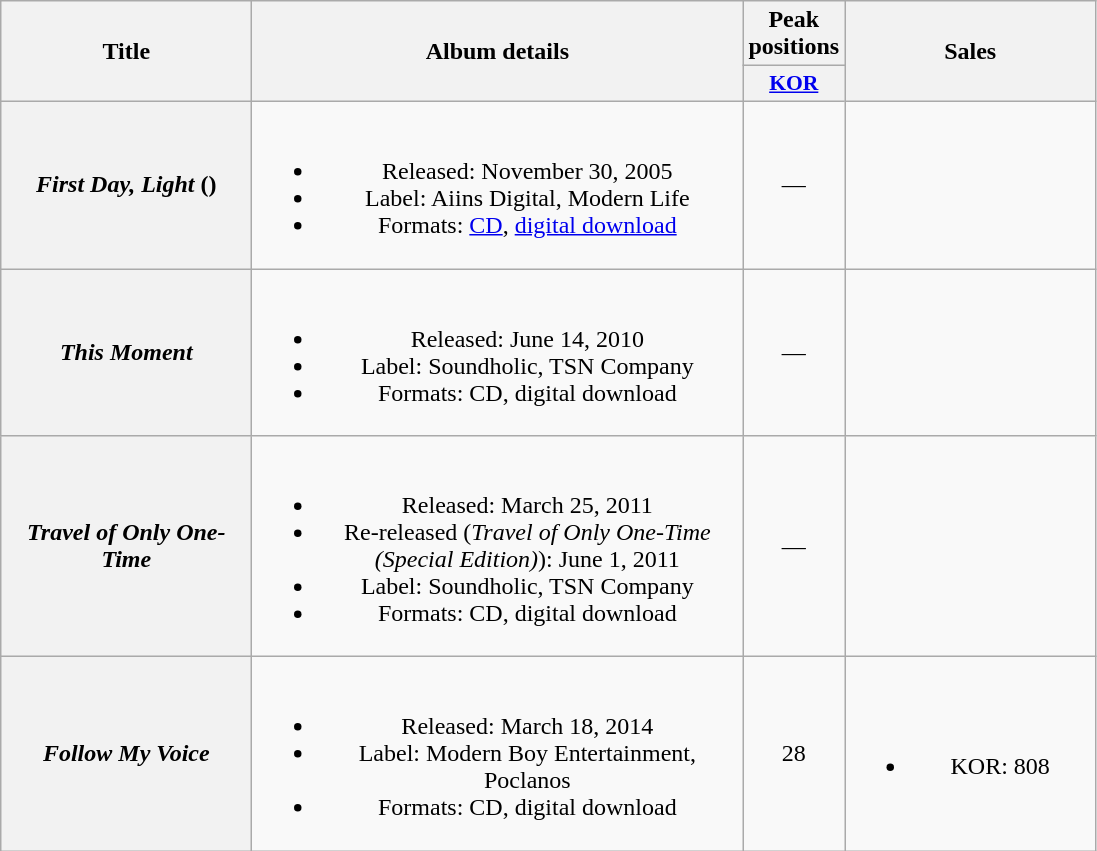<table class="wikitable plainrowheaders" style="text-align:center;">
<tr>
<th scope="col" rowspan="2" style="width:10em;">Title</th>
<th scope="col" rowspan="2" style="width:20em;">Album details</th>
<th scope="col">Peak<br>positions</th>
<th scope="col" rowspan="2" style="width:10em;">Sales</th>
</tr>
<tr>
<th scope="col" style="width:2.2em;font-size:90%;"><a href='#'>KOR</a><br></th>
</tr>
<tr>
<th scope="row"><em>First Day, Light</em> ()</th>
<td><br><ul><li>Released: November 30, 2005</li><li>Label: Aiins Digital, Modern Life</li><li>Formats: <a href='#'>CD</a>, <a href='#'>digital download</a></li></ul></td>
<td>—</td>
<td></td>
</tr>
<tr>
<th scope="row"><em>This Moment</em></th>
<td><br><ul><li>Released: June 14, 2010</li><li>Label: Soundholic, TSN Company</li><li>Formats: CD, digital download</li></ul></td>
<td>—</td>
<td></td>
</tr>
<tr>
<th scope="row"><em>Travel of Only One-Time</em></th>
<td><br><ul><li>Released: March 25, 2011</li><li>Re-released (<em>Travel of Only One-Time (Special Edition)</em>): June 1, 2011</li><li>Label: Soundholic, TSN Company</li><li>Formats: CD, digital download</li></ul></td>
<td>—</td>
<td></td>
</tr>
<tr>
<th scope="row"><em>Follow My Voice</em></th>
<td><br><ul><li>Released: March 18, 2014</li><li>Label: Modern Boy Entertainment, Poclanos</li><li>Formats: CD, digital download</li></ul></td>
<td>28</td>
<td><br><ul><li>KOR: 808</li></ul></td>
</tr>
</table>
